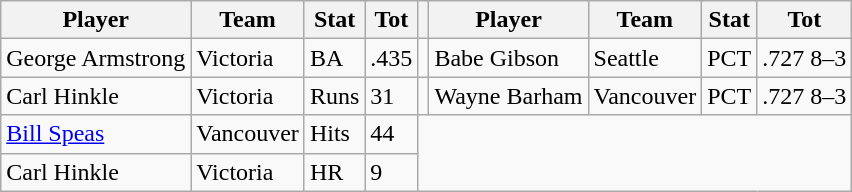<table class="wikitable">
<tr>
<th>Player</th>
<th>Team</th>
<th>Stat</th>
<th>Tot</th>
<th></th>
<th>Player</th>
<th>Team</th>
<th>Stat</th>
<th>Tot</th>
</tr>
<tr>
<td>George Armstrong</td>
<td>Victoria</td>
<td>BA</td>
<td>.435</td>
<td></td>
<td>Babe Gibson</td>
<td>Seattle</td>
<td>PCT</td>
<td>.727 8–3</td>
</tr>
<tr>
<td>Carl Hinkle</td>
<td>Victoria</td>
<td>Runs</td>
<td>31</td>
<td></td>
<td>Wayne Barham</td>
<td>Vancouver</td>
<td>PCT</td>
<td>.727 8–3</td>
</tr>
<tr>
<td><a href='#'>Bill Speas</a></td>
<td>Vancouver</td>
<td>Hits</td>
<td>44</td>
</tr>
<tr>
<td>Carl Hinkle</td>
<td>Victoria</td>
<td>HR</td>
<td>9</td>
</tr>
</table>
